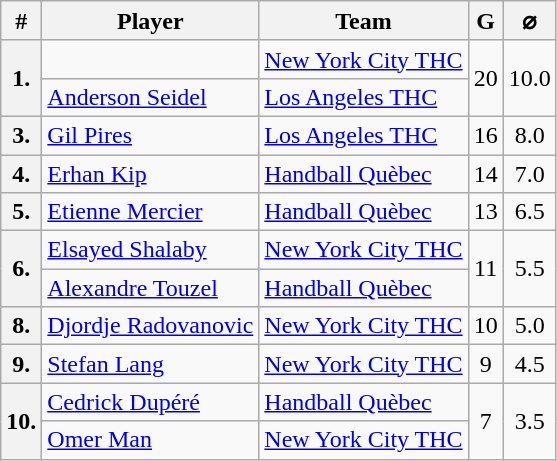<table class="wikitable sortable" style="text-align:center">
<tr>
<th>#</th>
<th>Player</th>
<th>Team</th>
<th>G</th>
<th>⌀</th>
</tr>
<tr>
<th rowspan=2>1.</th>
<td style="text-align:left"></td>
<td style="text-align:left"><a href='#'>New York City THC</a></td>
<td rowspan=2>20</td>
<td rowspan=2>10.0</td>
</tr>
<tr>
<td style="text-align:left"><a href='#'>Anderson Seidel</a></td>
<td style="text-align:left"><a href='#'>Los Angeles THC</a></td>
</tr>
<tr>
<th>3.</th>
<td style="text-align:left"><a href='#'>Gil Pires</a></td>
<td style="text-align:left"><a href='#'>Los Angeles THC</a></td>
<td>16</td>
<td>8.0</td>
</tr>
<tr>
<th>4.</th>
<td style="text-align:left"><a href='#'>Erhan Kip</a></td>
<td style="text-align:left"><a href='#'>Handball Quèbec</a></td>
<td>14</td>
<td>7.0</td>
</tr>
<tr>
<th>5.</th>
<td style="text-align:left"><a href='#'>Etienne Mercier</a></td>
<td style="text-align:left"><a href='#'>Handball Quèbec</a></td>
<td>13</td>
<td>6.5</td>
</tr>
<tr>
<th rowspan=2>6.</th>
<td style="text-align:left"><a href='#'>Elsayed Shalaby</a></td>
<td style="text-align:left"><a href='#'>New York City THC</a></td>
<td rowspan=2>11</td>
<td rowspan=2>5.5</td>
</tr>
<tr>
<td style="text-align:left"><a href='#'>Alexandre Touzel</a></td>
<td style="text-align:left"><a href='#'>Handball Quèbec</a></td>
</tr>
<tr>
<th>8.</th>
<td style="text-align:left"><a href='#'>Djordje Radovanovic</a></td>
<td style="text-align:left"><a href='#'>New York City THC</a></td>
<td>10</td>
<td>5.0</td>
</tr>
<tr>
<th>9.</th>
<td style="text-align:left"><a href='#'>Stefan Lang</a></td>
<td style="text-align:left"><a href='#'>New York City THC</a></td>
<td>9</td>
<td>4.5</td>
</tr>
<tr>
<th rowspan=2>10.</th>
<td style="text-align:left"><a href='#'>Cedrick Dupéré</a></td>
<td style="text-align:left"><a href='#'>Handball Quèbec</a></td>
<td rowspan=2>7</td>
<td rowspan=2>3.5</td>
</tr>
<tr>
<td style="text-align:left"><a href='#'>Omer Man</a></td>
<td style="text-align:left"><a href='#'>New York City THC</a></td>
</tr>
</table>
